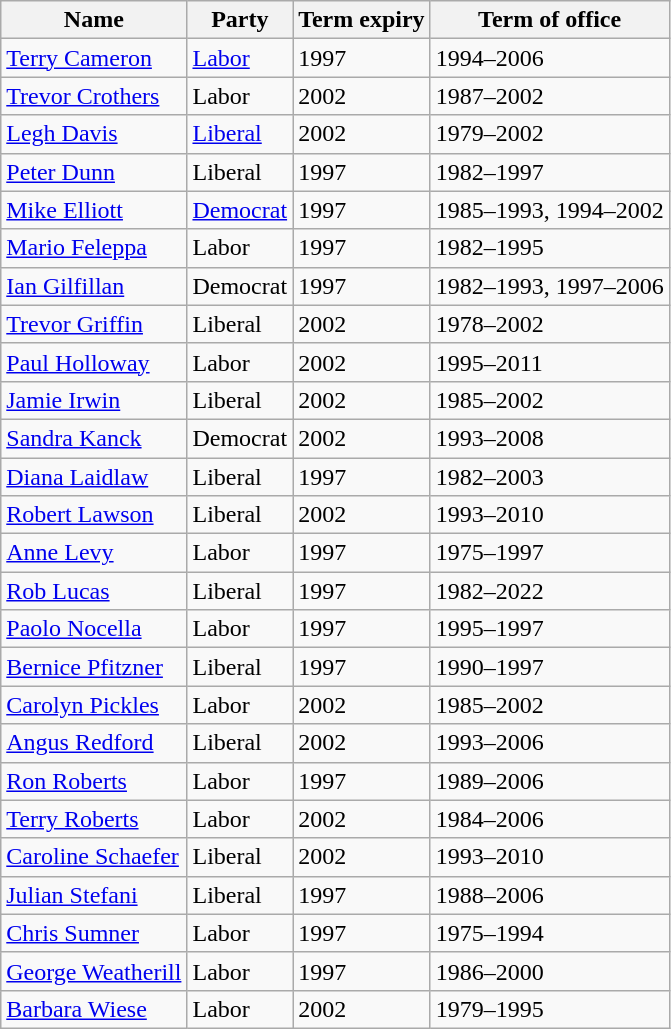<table class="wikitable sortable">
<tr>
<th>Name</th>
<th>Party</th>
<th>Term expiry</th>
<th>Term of office</th>
</tr>
<tr>
<td><a href='#'>Terry Cameron</a> </td>
<td><a href='#'>Labor</a></td>
<td>1997</td>
<td>1994–2006</td>
</tr>
<tr>
<td><a href='#'>Trevor Crothers</a></td>
<td>Labor</td>
<td>2002</td>
<td>1987–2002</td>
</tr>
<tr>
<td><a href='#'>Legh Davis</a></td>
<td><a href='#'>Liberal</a></td>
<td>2002</td>
<td>1979–2002</td>
</tr>
<tr>
<td><a href='#'>Peter Dunn</a></td>
<td>Liberal</td>
<td>1997</td>
<td>1982–1997</td>
</tr>
<tr>
<td><a href='#'>Mike Elliott</a> </td>
<td><a href='#'>Democrat</a></td>
<td>1997</td>
<td>1985–1993, 1994–2002</td>
</tr>
<tr>
<td><a href='#'>Mario Feleppa</a> </td>
<td>Labor</td>
<td>1997</td>
<td>1982–1995</td>
</tr>
<tr>
<td><a href='#'>Ian Gilfillan</a> </td>
<td>Democrat</td>
<td>1997</td>
<td>1982–1993, 1997–2006</td>
</tr>
<tr>
<td><a href='#'>Trevor Griffin</a></td>
<td>Liberal</td>
<td>2002</td>
<td>1978–2002</td>
</tr>
<tr>
<td><a href='#'>Paul Holloway</a> </td>
<td>Labor</td>
<td>2002</td>
<td>1995–2011</td>
</tr>
<tr>
<td><a href='#'>Jamie Irwin</a></td>
<td>Liberal</td>
<td>2002</td>
<td>1985–2002</td>
</tr>
<tr>
<td><a href='#'>Sandra Kanck</a></td>
<td>Democrat</td>
<td>2002</td>
<td>1993–2008</td>
</tr>
<tr>
<td><a href='#'>Diana Laidlaw</a></td>
<td>Liberal</td>
<td>1997</td>
<td>1982–2003</td>
</tr>
<tr>
<td><a href='#'>Robert Lawson</a></td>
<td>Liberal</td>
<td>2002</td>
<td>1993–2010</td>
</tr>
<tr>
<td><a href='#'>Anne Levy</a></td>
<td>Labor</td>
<td>1997</td>
<td>1975–1997</td>
</tr>
<tr>
<td><a href='#'>Rob Lucas</a></td>
<td>Liberal</td>
<td>1997</td>
<td>1982–2022</td>
</tr>
<tr>
<td><a href='#'>Paolo Nocella</a> </td>
<td>Labor</td>
<td>1997</td>
<td>1995–1997</td>
</tr>
<tr>
<td><a href='#'>Bernice Pfitzner</a></td>
<td>Liberal</td>
<td>1997</td>
<td>1990–1997</td>
</tr>
<tr>
<td><a href='#'>Carolyn Pickles</a></td>
<td>Labor</td>
<td>2002</td>
<td>1985–2002</td>
</tr>
<tr>
<td><a href='#'>Angus Redford</a></td>
<td>Liberal</td>
<td>2002</td>
<td>1993–2006</td>
</tr>
<tr>
<td><a href='#'>Ron Roberts</a></td>
<td>Labor</td>
<td>1997</td>
<td>1989–2006</td>
</tr>
<tr>
<td><a href='#'>Terry Roberts</a></td>
<td>Labor</td>
<td>2002</td>
<td>1984–2006</td>
</tr>
<tr>
<td><a href='#'>Caroline Schaefer</a></td>
<td>Liberal</td>
<td>2002</td>
<td>1993–2010</td>
</tr>
<tr>
<td><a href='#'>Julian Stefani</a></td>
<td>Liberal</td>
<td>1997</td>
<td>1988–2006</td>
</tr>
<tr>
<td><a href='#'>Chris Sumner</a> </td>
<td>Labor</td>
<td>1997</td>
<td>1975–1994</td>
</tr>
<tr>
<td><a href='#'>George Weatherill</a></td>
<td>Labor</td>
<td>1997</td>
<td>1986–2000</td>
</tr>
<tr>
<td><a href='#'>Barbara Wiese</a> </td>
<td>Labor</td>
<td>2002</td>
<td>1979–1995</td>
</tr>
</table>
